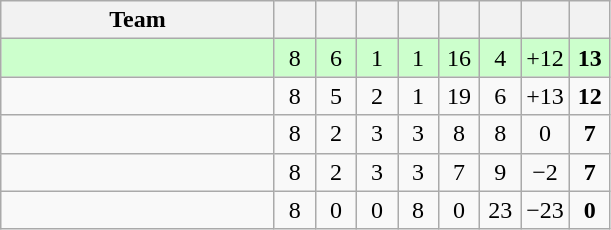<table class=wikitable style="text-align:center">
<tr>
<th width="175">Team</th>
<th width="20"></th>
<th width="20"></th>
<th width="20"></th>
<th width="20"></th>
<th width="20"></th>
<th width="20"></th>
<th width="20"></th>
<th width="20"></th>
</tr>
<tr style="background:#cfc;">
<td align=left></td>
<td>8</td>
<td>6</td>
<td>1</td>
<td>1</td>
<td>16</td>
<td>4</td>
<td>+12</td>
<td><strong>13</strong></td>
</tr>
<tr>
<td align=left></td>
<td>8</td>
<td>5</td>
<td>2</td>
<td>1</td>
<td>19</td>
<td>6</td>
<td>+13</td>
<td><strong>12</strong></td>
</tr>
<tr>
<td align=left></td>
<td>8</td>
<td>2</td>
<td>3</td>
<td>3</td>
<td>8</td>
<td>8</td>
<td>0</td>
<td><strong>7</strong></td>
</tr>
<tr>
<td align=left></td>
<td>8</td>
<td>2</td>
<td>3</td>
<td>3</td>
<td>7</td>
<td>9</td>
<td>−2</td>
<td><strong>7</strong></td>
</tr>
<tr>
<td align=left></td>
<td>8</td>
<td>0</td>
<td>0</td>
<td>8</td>
<td>0</td>
<td>23</td>
<td>−23</td>
<td><strong>0</strong></td>
</tr>
</table>
